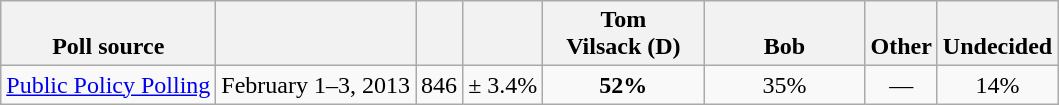<table class="wikitable" style="text-align:center">
<tr valign= bottom>
<th>Poll source</th>
<th></th>
<th></th>
<th></th>
<th style="width:100px;">Tom<br>Vilsack (D)</th>
<th style="width:100px;">Bob<br></th>
<th>Other</th>
<th>Undecided</th>
</tr>
<tr>
<td align=left><a href='#'>Public Policy Polling</a></td>
<td>February 1–3, 2013</td>
<td>846</td>
<td>± 3.4%</td>
<td><strong>52%</strong></td>
<td>35%</td>
<td>—</td>
<td>14%</td>
</tr>
</table>
